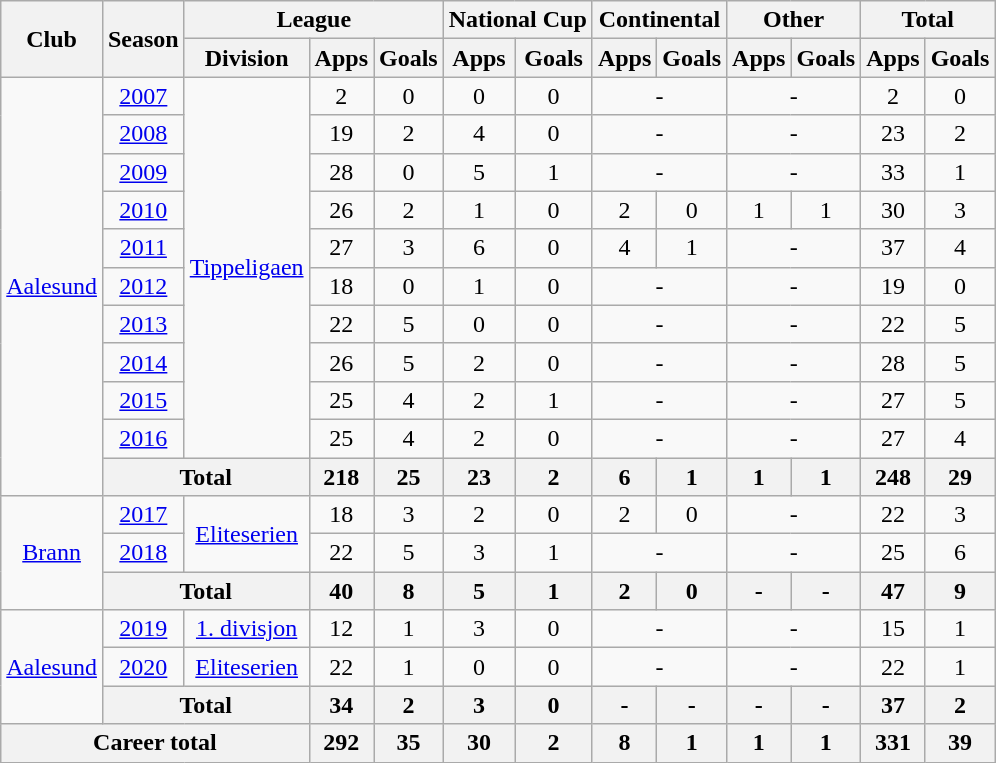<table class="wikitable" style="text-align: center;">
<tr>
<th rowspan="2">Club</th>
<th rowspan="2">Season</th>
<th colspan="3">League</th>
<th colspan="2">National Cup</th>
<th colspan="2">Continental</th>
<th colspan="2">Other</th>
<th colspan="2">Total</th>
</tr>
<tr>
<th>Division</th>
<th>Apps</th>
<th>Goals</th>
<th>Apps</th>
<th>Goals</th>
<th>Apps</th>
<th>Goals</th>
<th>Apps</th>
<th>Goals</th>
<th>Apps</th>
<th>Goals</th>
</tr>
<tr>
<td rowspan="11"><a href='#'>Aalesund</a></td>
<td><a href='#'>2007</a></td>
<td rowspan="10"><a href='#'>Tippeligaen</a></td>
<td>2</td>
<td>0</td>
<td>0</td>
<td>0</td>
<td colspan="2">-</td>
<td colspan="2">-</td>
<td>2</td>
<td>0</td>
</tr>
<tr>
<td><a href='#'>2008</a></td>
<td>19</td>
<td>2</td>
<td>4</td>
<td>0</td>
<td colspan="2">-</td>
<td colspan="2">-</td>
<td>23</td>
<td>2</td>
</tr>
<tr>
<td><a href='#'>2009</a></td>
<td>28</td>
<td>0</td>
<td>5</td>
<td>1</td>
<td colspan="2">-</td>
<td colspan="2">-</td>
<td>33</td>
<td>1</td>
</tr>
<tr>
<td><a href='#'>2010</a></td>
<td>26</td>
<td>2</td>
<td>1</td>
<td>0</td>
<td>2</td>
<td>0</td>
<td>1</td>
<td>1</td>
<td>30</td>
<td>3</td>
</tr>
<tr>
<td><a href='#'>2011</a></td>
<td>27</td>
<td>3</td>
<td>6</td>
<td>0</td>
<td>4</td>
<td>1</td>
<td colspan="2">-</td>
<td>37</td>
<td>4</td>
</tr>
<tr>
<td><a href='#'>2012</a></td>
<td>18</td>
<td>0</td>
<td>1</td>
<td>0</td>
<td colspan="2">-</td>
<td colspan="2">-</td>
<td>19</td>
<td>0</td>
</tr>
<tr>
<td><a href='#'>2013</a></td>
<td>22</td>
<td>5</td>
<td>0</td>
<td>0</td>
<td colspan="2">-</td>
<td colspan="2">-</td>
<td>22</td>
<td>5</td>
</tr>
<tr>
<td><a href='#'>2014</a></td>
<td>26</td>
<td>5</td>
<td>2</td>
<td>0</td>
<td colspan="2">-</td>
<td colspan="2">-</td>
<td>28</td>
<td>5</td>
</tr>
<tr>
<td><a href='#'>2015</a></td>
<td>25</td>
<td>4</td>
<td>2</td>
<td>1</td>
<td colspan="2">-</td>
<td colspan="2">-</td>
<td>27</td>
<td>5</td>
</tr>
<tr>
<td><a href='#'>2016</a></td>
<td>25</td>
<td>4</td>
<td>2</td>
<td>0</td>
<td colspan="2">-</td>
<td colspan="2">-</td>
<td>27</td>
<td>4</td>
</tr>
<tr>
<th colspan="2">Total</th>
<th>218</th>
<th>25</th>
<th>23</th>
<th>2</th>
<th>6</th>
<th>1</th>
<th>1</th>
<th>1</th>
<th>248</th>
<th>29</th>
</tr>
<tr>
<td rowspan="3"><a href='#'>Brann</a></td>
<td><a href='#'>2017</a></td>
<td rowspan="2"><a href='#'>Eliteserien</a></td>
<td>18</td>
<td>3</td>
<td>2</td>
<td>0</td>
<td>2</td>
<td>0</td>
<td colspan="2">-</td>
<td>22</td>
<td>3</td>
</tr>
<tr>
<td><a href='#'>2018</a></td>
<td>22</td>
<td>5</td>
<td>3</td>
<td>1</td>
<td colspan="2">-</td>
<td colspan="2">-</td>
<td>25</td>
<td>6</td>
</tr>
<tr>
<th colspan="2">Total</th>
<th>40</th>
<th>8</th>
<th>5</th>
<th>1</th>
<th>2</th>
<th>0</th>
<th>-</th>
<th>-</th>
<th>47</th>
<th>9</th>
</tr>
<tr>
<td rowspan="3"><a href='#'>Aalesund</a></td>
<td><a href='#'>2019</a></td>
<td rowspan="1"><a href='#'>1. divisjon</a></td>
<td>12</td>
<td>1</td>
<td>3</td>
<td>0</td>
<td colspan="2">-</td>
<td colspan="2">-</td>
<td>15</td>
<td>1</td>
</tr>
<tr>
<td><a href='#'>2020</a></td>
<td rowspan="1"><a href='#'>Eliteserien</a></td>
<td>22</td>
<td>1</td>
<td>0</td>
<td>0</td>
<td colspan="2">-</td>
<td colspan="2">-</td>
<td>22</td>
<td>1</td>
</tr>
<tr>
<th colspan="2">Total</th>
<th>34</th>
<th>2</th>
<th>3</th>
<th>0</th>
<th>-</th>
<th>-</th>
<th>-</th>
<th>-</th>
<th>37</th>
<th>2</th>
</tr>
<tr>
<th colspan="3">Career total</th>
<th>292</th>
<th>35</th>
<th>30</th>
<th>2</th>
<th>8</th>
<th>1</th>
<th>1</th>
<th>1</th>
<th>331</th>
<th>39</th>
</tr>
</table>
